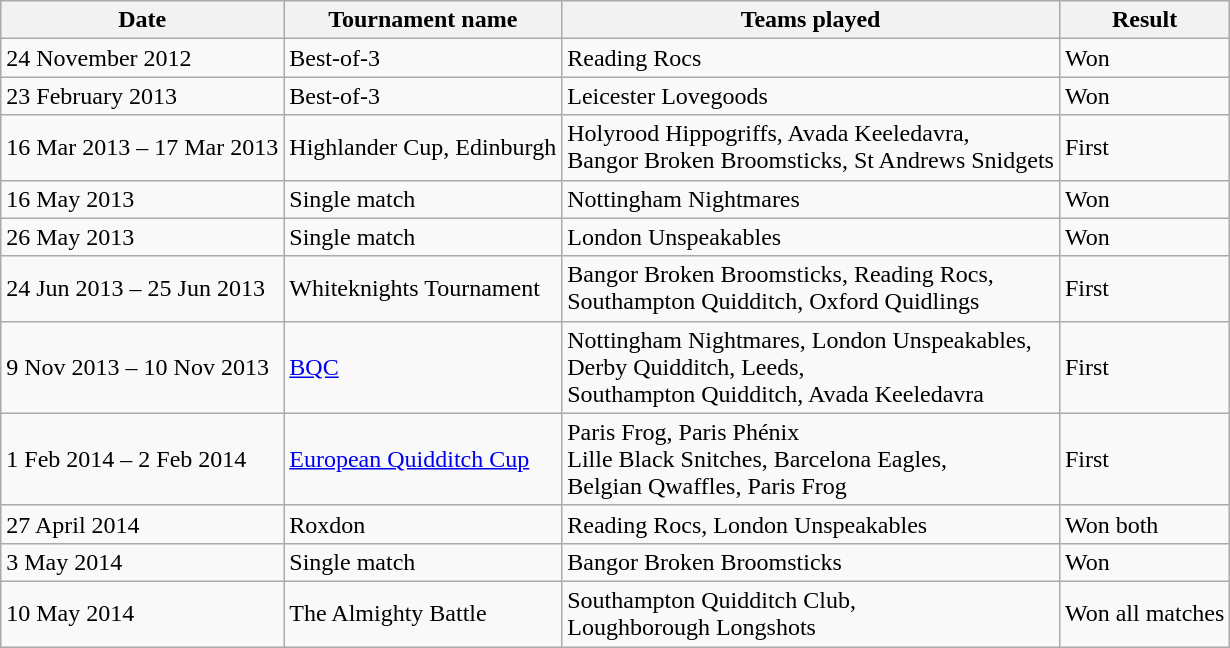<table class="wikitable">
<tr>
<th>Date</th>
<th>Tournament name</th>
<th>Teams played</th>
<th>Result</th>
</tr>
<tr>
<td>24 November 2012</td>
<td>Best-of-3</td>
<td>Reading Rocs</td>
<td>Won</td>
</tr>
<tr>
<td>23 February 2013</td>
<td>Best-of-3</td>
<td>Leicester Lovegoods</td>
<td>Won</td>
</tr>
<tr>
<td>16 Mar 2013  – 17 Mar 2013</td>
<td>Highlander Cup, Edinburgh</td>
<td>Holyrood Hippogriffs, Avada Keeledavra,<br> Bangor Broken Broomsticks, St Andrews Snidgets</td>
<td>First</td>
</tr>
<tr>
<td>16 May 2013</td>
<td>Single match</td>
<td>Nottingham Nightmares</td>
<td>Won</td>
</tr>
<tr>
<td>26 May 2013</td>
<td>Single match</td>
<td>London Unspeakables</td>
<td>Won</td>
</tr>
<tr>
<td>24 Jun 2013  – 25 Jun 2013</td>
<td>Whiteknights Tournament</td>
<td>Bangor Broken Broomsticks, Reading Rocs,<br> Southampton Quidditch, Oxford Quidlings</td>
<td>First</td>
</tr>
<tr>
<td>9 Nov 2013  – 10 Nov 2013</td>
<td><a href='#'>BQC</a></td>
<td>Nottingham Nightmares, London Unspeakables,<br> Derby Quidditch, Leeds,<br> Southampton Quidditch, Avada Keeledavra</td>
<td>First</td>
</tr>
<tr>
<td>1 Feb 2014  – 2 Feb 2014</td>
<td><a href='#'>European Quidditch Cup</a></td>
<td>Paris Frog, Paris Phénix <br> Lille Black Snitches, Barcelona Eagles, <br> Belgian Qwaffles, Paris Frog</td>
<td>First</td>
</tr>
<tr>
<td>27 April 2014</td>
<td>Roxdon</td>
<td>Reading Rocs, London Unspeakables</td>
<td>Won both</td>
</tr>
<tr>
<td>3 May 2014</td>
<td>Single match</td>
<td>Bangor Broken Broomsticks</td>
<td>Won</td>
</tr>
<tr>
<td>10 May 2014</td>
<td>The Almighty Battle</td>
<td>Southampton Quidditch Club, <br> Loughborough Longshots</td>
<td>Won all matches</td>
</tr>
</table>
